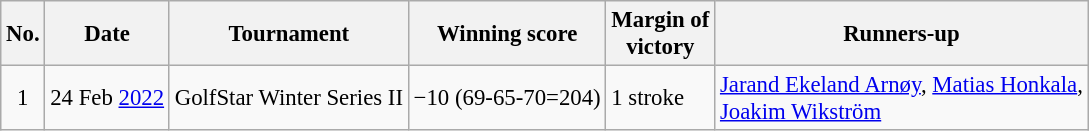<table class="wikitable" style="font-size:95%;">
<tr>
<th>No.</th>
<th>Date</th>
<th>Tournament</th>
<th>Winning score</th>
<th>Margin of<br>victory</th>
<th>Runners-up</th>
</tr>
<tr>
<td align=center>1</td>
<td align=right>24 Feb <a href='#'>2022</a></td>
<td>GolfStar Winter Series II</td>
<td>−10 (69-65-70=204)</td>
<td>1 stroke</td>
<td> <a href='#'>Jarand Ekeland Arnøy</a>,  <a href='#'>Matias Honkala</a>,<br> <a href='#'>Joakim Wikström</a></td>
</tr>
</table>
